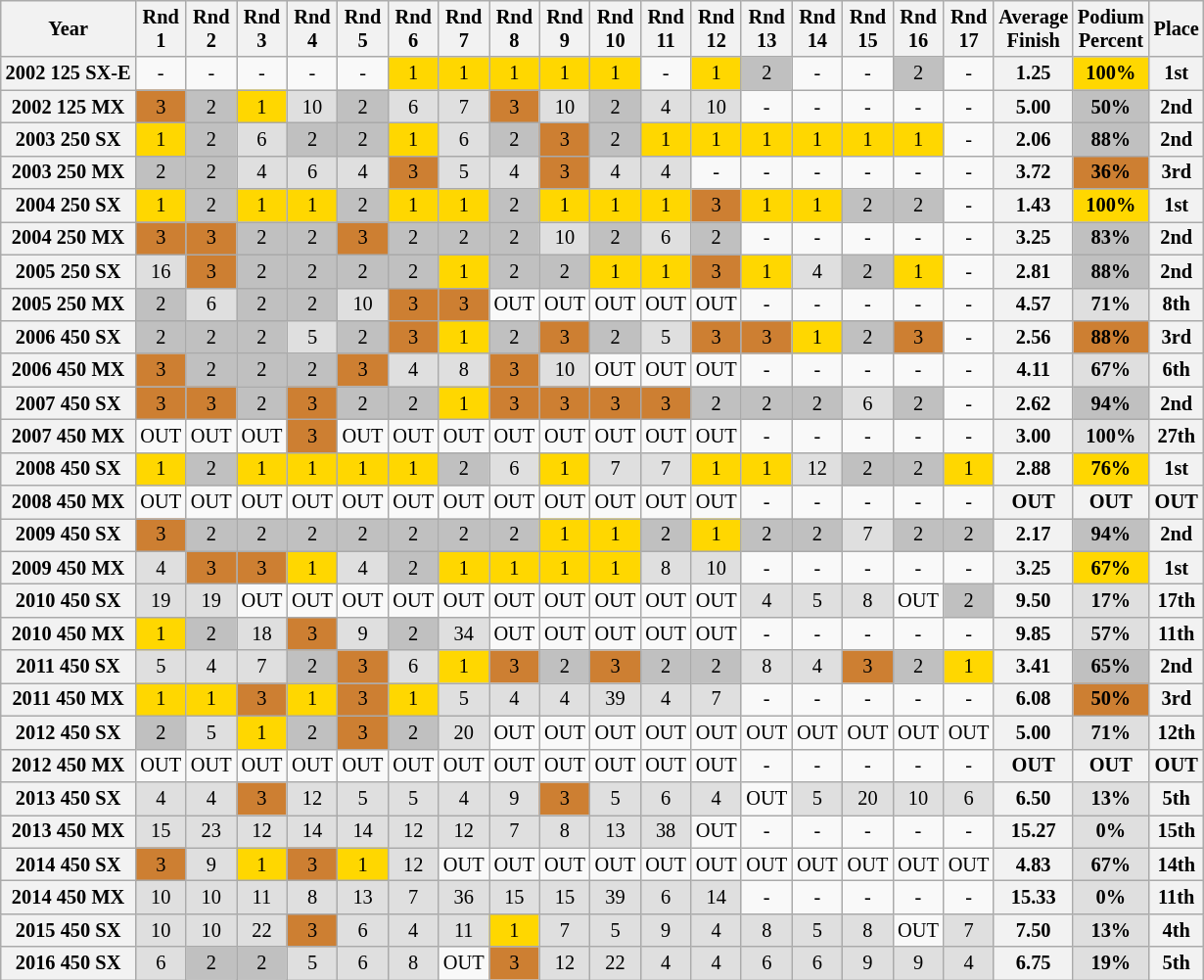<table class="wikitable" style="font-size: 85%; text-align:center">
<tr valign="top">
<th valign="middle">Year</th>
<th>Rnd<br>1</th>
<th>Rnd<br>2</th>
<th>Rnd<br>3</th>
<th>Rnd<br>4</th>
<th>Rnd<br>5</th>
<th>Rnd<br>6</th>
<th>Rnd<br>7</th>
<th>Rnd<br>8</th>
<th>Rnd<br>9</th>
<th>Rnd<br>10</th>
<th>Rnd<br>11</th>
<th>Rnd<br>12</th>
<th>Rnd<br>13</th>
<th>Rnd<br>14</th>
<th>Rnd<br>15</th>
<th>Rnd<br>16</th>
<th>Rnd<br>17</th>
<th valign="middle">Average<br>Finish</th>
<th valign="middle">Podium<br>Percent</th>
<th valign="middle">Place</th>
</tr>
<tr>
<th>2002 125 SX-E</th>
<td>-</td>
<td>-</td>
<td>-</td>
<td>-</td>
<td>-</td>
<td style="background: gold;">1</td>
<td style="background: gold;">1</td>
<td style="background: gold;">1</td>
<td style="background: gold;">1</td>
<td style="background: gold;">1</td>
<td>-</td>
<td style="background: gold;">1</td>
<td style="background: silver;">2</td>
<td>-</td>
<td>-</td>
<td style="background: silver;">2</td>
<td>-</td>
<th>1.25</th>
<th style="background: gold;">100%</th>
<th>1st</th>
</tr>
<tr>
<th>2002 125 MX</th>
<td style="background:#CD7F32;">3</td>
<td style="background: silver;">2</td>
<td style="background: gold;">1</td>
<td style="background:#dfdfdf;">10</td>
<td style="background: silver;">2</td>
<td style="background:#dfdfdf;">6</td>
<td style="background:#dfdfdf;">7</td>
<td style="background:#CD7F32;">3</td>
<td style="background:#dfdfdf;">10</td>
<td style="background: silver;">2</td>
<td style="background:#dfdfdf;">4</td>
<td style="background:#dfdfdf;">10</td>
<td>-</td>
<td>-</td>
<td>-</td>
<td>-</td>
<td>-</td>
<th>5.00</th>
<th style="background: silver;">50%</th>
<th>2nd</th>
</tr>
<tr>
<th>2003 250 SX</th>
<td style="background: gold;">1</td>
<td style="background: silver;">2</td>
<td style="background:#dfdfdf;">6</td>
<td style="background: silver;">2</td>
<td style="background: silver;">2</td>
<td style="background: gold;">1</td>
<td style="background:#dfdfdf;">6</td>
<td style="background: silver;">2</td>
<td style="background:#CD7F32;">3</td>
<td style="background: silver;">2</td>
<td style="background: gold;">1</td>
<td style="background: gold;">1</td>
<td style="background: gold;">1</td>
<td style="background: gold;">1</td>
<td style="background: gold;">1</td>
<td style="background: gold;">1</td>
<td>-</td>
<th>2.06</th>
<th style="background: silver;">88%</th>
<th>2nd</th>
</tr>
<tr>
<th>2003 250 MX</th>
<td style="background: silver;">2</td>
<td style="background: silver;">2</td>
<td style="background:#dfdfdf;">4</td>
<td style="background:#dfdfdf;">6</td>
<td style="background:#dfdfdf;">4</td>
<td style="background:#CD7F32;">3</td>
<td style="background:#dfdfdf;">5</td>
<td style="background:#dfdfdf;">4</td>
<td style="background:#CD7F32;">3</td>
<td style="background:#dfdfdf;">4</td>
<td style="background:#dfdfdf;">4</td>
<td>-</td>
<td>-</td>
<td>-</td>
<td>-</td>
<td>-</td>
<td>-</td>
<th>3.72</th>
<th style="background:#CD7F32;">36%</th>
<th>3rd</th>
</tr>
<tr>
<th>2004 250 SX</th>
<td style="background: gold;">1</td>
<td style="background: silver;">2</td>
<td style="background: gold;">1</td>
<td style="background: gold;">1</td>
<td style="background: silver;">2</td>
<td style="background: gold;">1</td>
<td style="background: gold;">1</td>
<td style="background: silver;">2</td>
<td style="background: gold;">1</td>
<td style="background: gold;">1</td>
<td style="background: gold;">1</td>
<td style="background:#CD7F32;">3</td>
<td style="background: gold;">1</td>
<td style="background: gold;">1</td>
<td style="background: silver;">2</td>
<td style="background: silver;">2</td>
<td>-</td>
<th>1.43</th>
<th style="background: gold;">100%</th>
<th>1st</th>
</tr>
<tr>
<th>2004 250 MX</th>
<td style="background:#CD7F32;">3</td>
<td style="background:#CD7F32;">3</td>
<td style="background: silver;">2</td>
<td style="background: silver;">2</td>
<td style="background:#CD7F32;">3</td>
<td style="background: silver;">2</td>
<td style="background: silver;">2</td>
<td style="background: silver;">2</td>
<td style="background:#dfdfdf;">10</td>
<td style="background: silver;">2</td>
<td style="background:#dfdfdf;">6</td>
<td style="background: silver;">2</td>
<td>-</td>
<td>-</td>
<td>-</td>
<td>-</td>
<td>-</td>
<th>3.25</th>
<th style="background: silver;">83%</th>
<th>2nd</th>
</tr>
<tr>
<th>2005 250 SX</th>
<td style="background:#dfdfdf;">16</td>
<td style="background:#CD7F32;">3</td>
<td style="background: silver;">2</td>
<td style="background: silver;">2</td>
<td style="background: silver;">2</td>
<td style="background: silver;">2</td>
<td style="background: gold;">1</td>
<td style="background: silver;">2</td>
<td style="background: silver;">2</td>
<td style="background: gold;">1</td>
<td style="background: gold;">1</td>
<td style="background:#CD7F32;">3</td>
<td style="background: gold;">1</td>
<td style="background:#dfdfdf;">4</td>
<td style="background: silver;">2</td>
<td style="background: gold;">1</td>
<td>-</td>
<th>2.81</th>
<th style="background: silver;">88%</th>
<th>2nd</th>
</tr>
<tr>
<th>2005 250 MX</th>
<td style="background: silver;">2</td>
<td style="background:#dfdfdf;">6</td>
<td style="background: silver;">2</td>
<td style="background: silver;">2</td>
<td style="background:#dfdfdf;">10</td>
<td style="background:#CD7F32;">3</td>
<td style="background:#CD7F32;">3</td>
<td>OUT</td>
<td>OUT</td>
<td>OUT</td>
<td>OUT</td>
<td>OUT</td>
<td>-</td>
<td>-</td>
<td>-</td>
<td>-</td>
<td>-</td>
<th>4.57</th>
<th style="background:#dfdfdf;">71%</th>
<th>8th</th>
</tr>
<tr>
<th>2006 450 SX</th>
<td style="background: silver;">2</td>
<td style="background: silver;">2</td>
<td style="background: silver;">2</td>
<td style="background:#dfdfdf;">5</td>
<td style="background: silver;">2</td>
<td style="background:#CD7F32;">3</td>
<td style="background: gold;">1</td>
<td style="background: silver;">2</td>
<td style="background:#CD7F32;">3</td>
<td style="background: silver;">2</td>
<td style="background:#dfdfdf;">5</td>
<td style="background:#CD7F32;">3</td>
<td style="background:#CD7F32;">3</td>
<td style="background: gold;">1</td>
<td style="background: silver;">2</td>
<td style="background:#CD7F32;">3</td>
<td>-</td>
<th>2.56</th>
<th style="background:#CD7F32;">88%</th>
<th>3rd</th>
</tr>
<tr>
<th>2006 450 MX</th>
<td style="background:#CD7F32;">3</td>
<td style="background: silver;">2</td>
<td style="background: silver;">2</td>
<td style="background: silver;">2</td>
<td style="background:#CD7F32;">3</td>
<td style="background:#dfdfdf;">4</td>
<td style="background:#dfdfdf;">8</td>
<td style="background:#CD7F32;">3</td>
<td style="background:#dfdfdf;">10</td>
<td>OUT</td>
<td>OUT</td>
<td>OUT</td>
<td>-</td>
<td>-</td>
<td>-</td>
<td>-</td>
<td>-</td>
<th>4.11</th>
<th style="background:#dfdfdf;">67%</th>
<th>6th</th>
</tr>
<tr>
<th>2007 450 SX</th>
<td style="background:#CD7F32;">3</td>
<td style="background:#CD7F32;">3</td>
<td style="background: silver;">2</td>
<td style="background:#CD7F32;">3</td>
<td style="background: silver;">2</td>
<td style="background: silver;">2</td>
<td style="background: gold;">1</td>
<td style="background:#CD7F32;">3</td>
<td style="background:#CD7F32;">3</td>
<td style="background:#CD7F32;">3</td>
<td style="background:#CD7F32;">3</td>
<td style="background: silver;">2</td>
<td style="background: silver;">2</td>
<td style="background: silver;">2</td>
<td style="background:#dfdfdf;">6</td>
<td style="background: silver;">2</td>
<td>-</td>
<th>2.62</th>
<th style="background: silver;">94%</th>
<th>2nd</th>
</tr>
<tr>
<th>2007 450 MX</th>
<td>OUT</td>
<td>OUT</td>
<td>OUT</td>
<td style="background:#CD7F32;">3</td>
<td>OUT</td>
<td>OUT</td>
<td>OUT</td>
<td>OUT</td>
<td>OUT</td>
<td>OUT</td>
<td>OUT</td>
<td>OUT</td>
<td>-</td>
<td>-</td>
<td>-</td>
<td>-</td>
<td>-</td>
<th>3.00</th>
<th style="background:#dfdfdf;">100%</th>
<th>27th</th>
</tr>
<tr>
<th>2008 450 SX</th>
<td style="background: gold;">1</td>
<td style="background: silver;">2</td>
<td style="background: gold;">1</td>
<td style="background: gold;">1</td>
<td style="background: gold;">1</td>
<td style="background: gold;">1</td>
<td style="background: silver;">2</td>
<td style="background:#dfdfdf;">6</td>
<td style="background: gold;">1</td>
<td style="background:#dfdfdf;">7</td>
<td style="background:#dfdfdf;">7</td>
<td style="background: gold;">1</td>
<td style="background: gold;">1</td>
<td style="background:#dfdfdf;">12</td>
<td style="background: silver;">2</td>
<td style="background: silver;">2</td>
<td style="background: gold;">1</td>
<th>2.88</th>
<th style="background: gold;">76%</th>
<th>1st</th>
</tr>
<tr>
<th>2008 450 MX</th>
<td>OUT</td>
<td>OUT</td>
<td>OUT</td>
<td>OUT</td>
<td>OUT</td>
<td>OUT</td>
<td>OUT</td>
<td>OUT</td>
<td>OUT</td>
<td>OUT</td>
<td>OUT</td>
<td>OUT</td>
<td>-</td>
<td>-</td>
<td>-</td>
<td>-</td>
<td>-</td>
<th>OUT</th>
<th>OUT</th>
<th>OUT</th>
</tr>
<tr>
<th>2009 450 SX</th>
<td style="background:#CD7F32;">3</td>
<td style="background: silver;">2</td>
<td style="background: silver;">2</td>
<td style="background: silver;">2</td>
<td style="background: silver;">2</td>
<td style="background: silver;">2</td>
<td style="background: silver;">2</td>
<td style="background: silver;">2</td>
<td style="background: gold;">1</td>
<td style="background: gold;">1</td>
<td style="background: silver;">2</td>
<td style="background: gold;">1</td>
<td style="background: silver;">2</td>
<td style="background: silver;">2</td>
<td style="background:#dfdfdf;">7</td>
<td style="background: silver;">2</td>
<td style="background: silver;">2</td>
<th>2.17</th>
<th style="background: silver;">94%</th>
<th>2nd</th>
</tr>
<tr>
<th>2009 450 MX</th>
<td style="background:#dfdfdf;">4</td>
<td style="background:#CD7F32;">3</td>
<td style="background:#CD7F32;">3</td>
<td style="background: gold;">1</td>
<td style="background:#dfdfdf;">4</td>
<td style="background: silver;">2</td>
<td style="background: gold;">1</td>
<td style="background: gold;">1</td>
<td style="background: gold;">1</td>
<td style="background: gold;">1</td>
<td style="background:#dfdfdf;">8</td>
<td style="background:#dfdfdf;">10</td>
<td>-</td>
<td>-</td>
<td>-</td>
<td>-</td>
<td>-</td>
<th>3.25</th>
<th style="background: gold;">67%</th>
<th>1st</th>
</tr>
<tr>
<th>2010 450 SX</th>
<td style="background:#dfdfdf;">19</td>
<td style="background:#dfdfdf;">19</td>
<td>OUT</td>
<td>OUT</td>
<td>OUT</td>
<td>OUT</td>
<td>OUT</td>
<td>OUT</td>
<td>OUT</td>
<td>OUT</td>
<td>OUT</td>
<td>OUT</td>
<td style="background:#dfdfdf;">4</td>
<td style="background:#dfdfdf;">5</td>
<td style="background:#dfdfdf;">8</td>
<td>OUT</td>
<td style="background: silver;">2</td>
<th>9.50</th>
<th style="background:#dfdfdf;">17%</th>
<th>17th</th>
</tr>
<tr>
<th>2010 450 MX</th>
<td style="background: gold;">1</td>
<td style="background: silver;">2</td>
<td style="background:#dfdfdf;">18</td>
<td style="background:#CD7F32;">3</td>
<td style="background:#dfdfdf;">9</td>
<td style="background: silver;">2</td>
<td style="background:#dfdfdf;">34</td>
<td>OUT</td>
<td>OUT</td>
<td>OUT</td>
<td>OUT</td>
<td>OUT</td>
<td>-</td>
<td>-</td>
<td>-</td>
<td>-</td>
<td>-</td>
<th>9.85</th>
<th style="background:#dfdfdf;">57%</th>
<th>11th</th>
</tr>
<tr>
<th>2011 450 SX</th>
<td style="background:#dfdfdf;">5</td>
<td style="background:#dfdfdf;">4</td>
<td style="background:#dfdfdf;">7</td>
<td style="background: silver;">2</td>
<td style="background:#CD7F32;">3</td>
<td style="background:#dfdfdf;">6</td>
<td style="background: gold;">1</td>
<td style="background:#CD7F32;">3</td>
<td style="background: silver;">2</td>
<td style="background:#CD7F32;">3</td>
<td style="background: silver;">2</td>
<td style="background: silver;">2</td>
<td style="background:#dfdfdf;">8</td>
<td style="background:#dfdfdf;">4</td>
<td style="background:#CD7F32;">3</td>
<td style="background: silver;">2</td>
<td style="background: gold;">1</td>
<th>3.41</th>
<th style="background: silver;">65%</th>
<th>2nd</th>
</tr>
<tr>
<th>2011 450 MX</th>
<td style="background: gold;">1</td>
<td style="background: gold;">1</td>
<td style="background:#CD7F32;">3</td>
<td style="background: gold;">1</td>
<td style="background:#CD7F32;">3</td>
<td style="background: gold;">1</td>
<td style="background:#dfdfdf;">5</td>
<td style="background:#dfdfdf;">4</td>
<td style="background:#dfdfdf;">4</td>
<td style="background:#dfdfdf;">39</td>
<td style="background:#dfdfdf;">4</td>
<td style="background:#dfdfdf;">7</td>
<td>-</td>
<td>-</td>
<td>-</td>
<td>-</td>
<td>-</td>
<th>6.08</th>
<th style="background:#CD7F32;">50%</th>
<th>3rd</th>
</tr>
<tr>
<th>2012 450 SX</th>
<td style="background: silver;">2</td>
<td style="background:#dfdfdf;">5</td>
<td style="background: gold;">1</td>
<td style="background: silver;">2</td>
<td style="background:#CD7F32;">3</td>
<td style="background: silver;">2</td>
<td style="background:#dfdfdf;">20</td>
<td>OUT</td>
<td>OUT</td>
<td>OUT</td>
<td>OUT</td>
<td>OUT</td>
<td>OUT</td>
<td>OUT</td>
<td>OUT</td>
<td>OUT</td>
<td>OUT</td>
<th>5.00</th>
<th style="background:#dfdfdf;">71%</th>
<th>12th</th>
</tr>
<tr>
<th>2012 450 MX</th>
<td>OUT</td>
<td>OUT</td>
<td>OUT</td>
<td>OUT</td>
<td>OUT</td>
<td>OUT</td>
<td>OUT</td>
<td>OUT</td>
<td>OUT</td>
<td>OUT</td>
<td>OUT</td>
<td>OUT</td>
<td>-</td>
<td>-</td>
<td>-</td>
<td>-</td>
<td>-</td>
<th>OUT</th>
<th>OUT</th>
<th>OUT</th>
</tr>
<tr>
<th>2013 450 SX</th>
<td style="background:#dfdfdf;">4</td>
<td style="background:#dfdfdf;">4</td>
<td style="background:#CD7F32;">3</td>
<td style="background:#dfdfdf;">12</td>
<td style="background:#dfdfdf;">5</td>
<td style="background:#dfdfdf;">5</td>
<td style="background:#dfdfdf;">4</td>
<td style="background:#dfdfdf;">9</td>
<td style="background:#CD7F32;">3</td>
<td style="background:#dfdfdf;">5</td>
<td style="background:#dfdfdf;">6</td>
<td style="background:#dfdfdf;">4</td>
<td>OUT</td>
<td style="background:#dfdfdf;">5</td>
<td style="background:#dfdfdf;">20</td>
<td style="background:#dfdfdf;">10</td>
<td style="background:#dfdfdf;">6</td>
<th>6.50</th>
<th style="background:#dfdfdf;">13%</th>
<th>5th</th>
</tr>
<tr>
<th>2013 450 MX</th>
<td style="background:#dfdfdf;">15</td>
<td style="background:#dfdfdf;">23</td>
<td style="background:#dfdfdf;">12</td>
<td style="background:#dfdfdf;">14</td>
<td style="background:#dfdfdf;">14</td>
<td style="background:#dfdfdf;">12</td>
<td style="background:#dfdfdf;">12</td>
<td style="background:#dfdfdf;">7</td>
<td style="background:#dfdfdf;">8</td>
<td style="background:#dfdfdf;">13</td>
<td style="background:#dfdfdf;">38</td>
<td>OUT</td>
<td>-</td>
<td>-</td>
<td>-</td>
<td>-</td>
<td>-</td>
<th>15.27</th>
<th style="background:#dfdfdf;">0%</th>
<th>15th</th>
</tr>
<tr>
<th>2014 450 SX</th>
<td style="background:#CD7F32;">3</td>
<td style="background:#dfdfdf;">9</td>
<td style="background: gold;">1</td>
<td style="background:#CD7F32;">3</td>
<td style="background: gold;">1</td>
<td style="background:#dfdfdf;">12</td>
<td>OUT</td>
<td>OUT</td>
<td>OUT</td>
<td>OUT</td>
<td>OUT</td>
<td>OUT</td>
<td>OUT</td>
<td>OUT</td>
<td>OUT</td>
<td>OUT</td>
<td>OUT</td>
<th>4.83</th>
<th style="background:#dfdfdf;">67%</th>
<th>14th</th>
</tr>
<tr>
<th>2014 450 MX</th>
<td style="background:#dfdfdf;">10</td>
<td style="background:#dfdfdf;">10</td>
<td style="background:#dfdfdf;">11</td>
<td style="background:#dfdfdf;">8</td>
<td style="background:#dfdfdf;">13</td>
<td style="background:#dfdfdf;">7</td>
<td style="background:#dfdfdf;">36</td>
<td style="background:#dfdfdf;">15</td>
<td style="background:#dfdfdf;">15</td>
<td style="background:#dfdfdf;">39</td>
<td style="background:#dfdfdf;">6</td>
<td style="background:#dfdfdf;">14</td>
<td>-</td>
<td>-</td>
<td>-</td>
<td>-</td>
<td>-</td>
<th>15.33</th>
<th style="background:#dfdfdf;">0%</th>
<th>11th</th>
</tr>
<tr>
<th>2015 450 SX</th>
<td style="background:#dfdfdf;">10</td>
<td style="background:#dfdfdf;">10</td>
<td style="background:#dfdfdf;">22</td>
<td style="background:#CD7F32;">3</td>
<td style="background:#dfdfdf;">6</td>
<td style="background:#dfdfdf;">4</td>
<td style="background:#dfdfdf;">11</td>
<td style="background: gold;">1</td>
<td style="background:#dfdfdf;">7</td>
<td style="background:#dfdfdf;">5</td>
<td style="background:#dfdfdf;">9</td>
<td style="background:#dfdfdf;">4</td>
<td style="background:#dfdfdf;">8</td>
<td style="background:#dfdfdf;">5</td>
<td style="background:#dfdfdf;">8</td>
<td>OUT</td>
<td style="background:#dfdfdf;">7</td>
<th>7.50</th>
<th style="background:#dfdfdf;">13%</th>
<th>4th</th>
</tr>
<tr>
<th>2016 450 SX</th>
<td style="background:#dfdfdf;">6</td>
<td style="background: silver;">2</td>
<td style="background: silver;">2</td>
<td style="background:#dfdfdf;">5</td>
<td style="background:#dfdfdf;">6</td>
<td style="background:#dfdfdf;">8</td>
<td>OUT</td>
<td style="background:#CD7F32;">3</td>
<td style="background:#dfdfdf;">12</td>
<td style="background:#dfdfdf;">22</td>
<td style="background:#dfdfdf;">4</td>
<td style="background:#dfdfdf;">4</td>
<td style="background:#dfdfdf;">6</td>
<td style="background:#dfdfdf;">6</td>
<td style="background:#dfdfdf;">9</td>
<td style="background:#dfdfdf;">9</td>
<td style="background:#dfdfdf;">4</td>
<th>6.75</th>
<th style="background:#dfdfdf;">19%</th>
<th>5th</th>
</tr>
</table>
